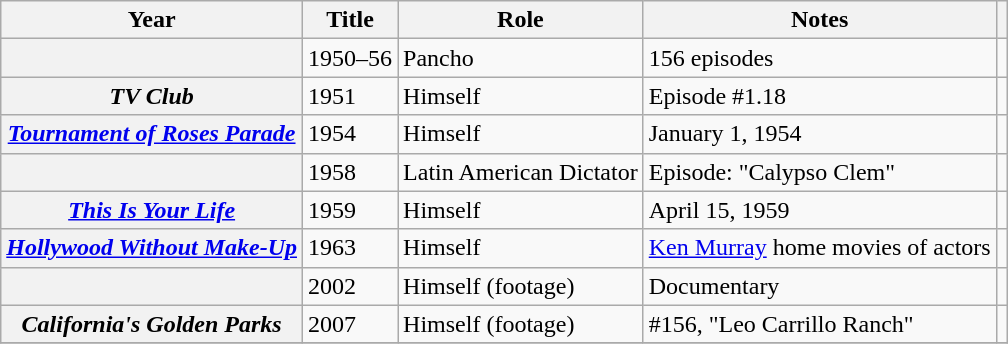<table class="wikitable sortable plainrowheaders">
<tr>
<th scope="col">Year</th>
<th scope="col">Title</th>
<th scope="col">Role</th>
<th scope="col" class="unsortable">Notes</th>
<th scope="col" class="unsortable"></th>
</tr>
<tr>
<th scope="row"></th>
<td>1950–56</td>
<td>Pancho</td>
<td>156 episodes</td>
<td align="center"></td>
</tr>
<tr>
<th scope="row"><em>TV Club</em></th>
<td>1951</td>
<td>Himself</td>
<td>Episode #1.18</td>
<td align="center"></td>
</tr>
<tr>
<th scope="row"><em><a href='#'>Tournament of Roses Parade</a></em></th>
<td>1954</td>
<td>Himself</td>
<td>January 1, 1954</td>
<td align="center"></td>
</tr>
<tr>
<th scope="row"></th>
<td>1958</td>
<td>Latin American Dictator</td>
<td>Episode: "Calypso Clem"</td>
<td align="center"></td>
</tr>
<tr>
<th scope="row"><em><a href='#'>This Is Your Life</a></em></th>
<td>1959</td>
<td>Himself</td>
<td>April 15, 1959</td>
<td align="center"></td>
</tr>
<tr>
<th scope="row"><em><a href='#'>Hollywood Without Make-Up</a></em></th>
<td>1963</td>
<td>Himself</td>
<td><a href='#'>Ken Murray</a> home movies of actors</td>
<td align="center"></td>
</tr>
<tr>
<th scope="row"></th>
<td>2002</td>
<td>Himself (footage)</td>
<td>Documentary</td>
<td align="center"></td>
</tr>
<tr>
<th scope="row"><em>California's Golden Parks</em></th>
<td>2007</td>
<td>Himself (footage)</td>
<td>#156, "Leo Carrillo Ranch"</td>
<td align="center"></td>
</tr>
<tr>
</tr>
</table>
